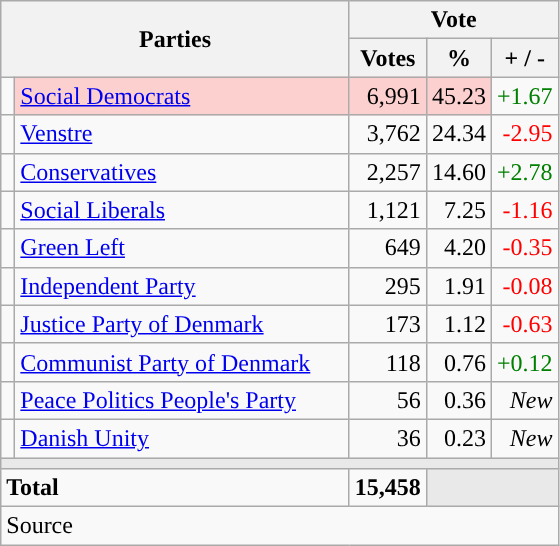<table class="wikitable" style="text-align:right;">
<tr>
<th style="text-align:centre;" rowspan="2" colspan="2" width="225">Parties</th>
<th colspan="3">Vote</th>
</tr>
<tr>
<th width="15">Votes</th>
<th width="15">%</th>
<th width="15">+ / -</th>
</tr>
<tr>
<td width="2" style="color:inherit;background:"></td>
<td bgcolor=#fbd0ce  align="left"><a href='#'>Social Democrats</a></td>
<td bgcolor=#fbd0ce>6,991</td>
<td bgcolor=#fbd0ce>45.23</td>
<td style=color:green;>+1.67</td>
</tr>
<tr>
<td width="2" style="color:inherit;background:"></td>
<td align="left"><a href='#'>Venstre</a></td>
<td>3,762</td>
<td>24.34</td>
<td style=color:red;>-2.95</td>
</tr>
<tr>
<td width="2" style="color:inherit;background:"></td>
<td align="left"><a href='#'>Conservatives</a></td>
<td>2,257</td>
<td>14.60</td>
<td style=color:green;>+2.78</td>
</tr>
<tr>
<td width="2" style="color:inherit;background:"></td>
<td align="left"><a href='#'>Social Liberals</a></td>
<td>1,121</td>
<td>7.25</td>
<td style=color:red;>-1.16</td>
</tr>
<tr>
<td width="2" style="color:inherit;background:"></td>
<td align="left"><a href='#'>Green Left</a></td>
<td>649</td>
<td>4.20</td>
<td style=color:red;>-0.35</td>
</tr>
<tr>
<td width="2" style="color:inherit;background:"></td>
<td align="left"><a href='#'>Independent Party</a></td>
<td>295</td>
<td>1.91</td>
<td style=color:red;>-0.08</td>
</tr>
<tr>
<td width="2" style="color:inherit;background:"></td>
<td align="left"><a href='#'>Justice Party of Denmark</a></td>
<td>173</td>
<td>1.12</td>
<td style=color:red;>-0.63</td>
</tr>
<tr>
<td width="2" style="color:inherit;background:"></td>
<td align="left"><a href='#'>Communist Party of Denmark</a></td>
<td>118</td>
<td>0.76</td>
<td style=color:green;>+0.12</td>
</tr>
<tr>
<td width="2" style="color:inherit;background:"></td>
<td align="left"><a href='#'>Peace Politics People's Party</a></td>
<td>56</td>
<td>0.36</td>
<td><em>New</em></td>
</tr>
<tr>
<td width="2" style="color:inherit;background:"></td>
<td align="left"><a href='#'>Danish Unity</a></td>
<td>36</td>
<td>0.23</td>
<td><em>New</em></td>
</tr>
<tr>
<td colspan="7" bgcolor="#E9E9E9"></td>
</tr>
<tr>
<td align="left" colspan="2"><strong>Total</strong></td>
<td><strong>15,458</strong></td>
<td bgcolor="#E9E9E9" colspan="2"></td>
</tr>
<tr>
<td align="left" colspan="6">Source</td>
</tr>
</table>
